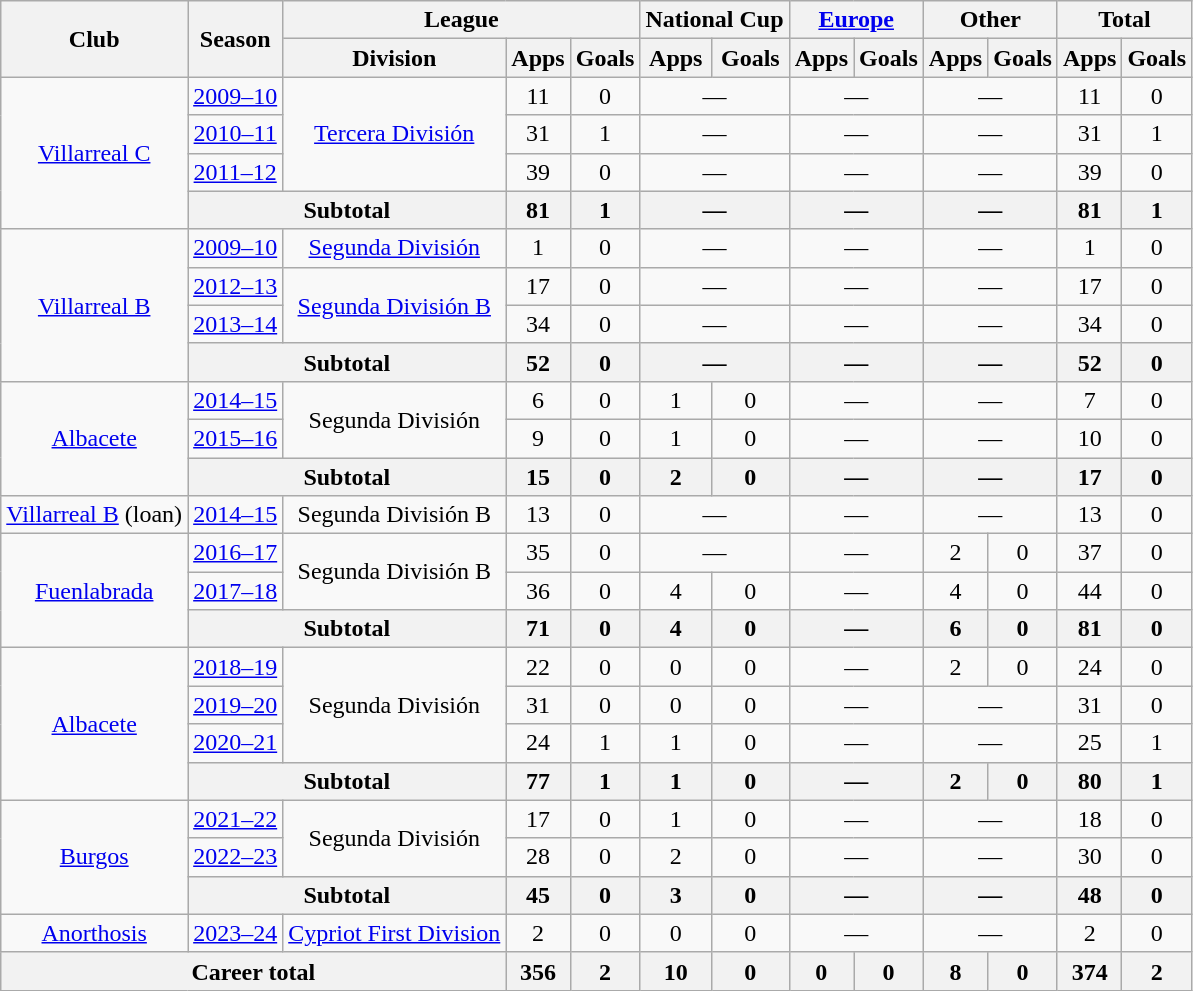<table class="wikitable" style="text-align: center">
<tr>
<th rowspan=2>Club</th>
<th rowspan=2>Season</th>
<th colspan=3>League</th>
<th colspan=2>National Cup</th>
<th colspan=2><a href='#'>Europe</a></th>
<th colspan=2>Other</th>
<th colspan=2>Total</th>
</tr>
<tr>
<th>Division</th>
<th>Apps</th>
<th>Goals</th>
<th>Apps</th>
<th>Goals</th>
<th>Apps</th>
<th>Goals</th>
<th>Apps</th>
<th>Goals</th>
<th>Apps</th>
<th>Goals</th>
</tr>
<tr>
<td rowspan="4"><a href='#'>Villarreal C</a></td>
<td><a href='#'>2009–10</a></td>
<td rowspan="3"><a href='#'>Tercera División</a></td>
<td>11</td>
<td>0</td>
<td colspan="2">—</td>
<td colspan="2">—</td>
<td colspan="2">—</td>
<td>11</td>
<td>0</td>
</tr>
<tr>
<td><a href='#'>2010–11</a></td>
<td>31</td>
<td>1</td>
<td colspan="2">—</td>
<td colspan="2">—</td>
<td colspan="2">—</td>
<td>31</td>
<td>1</td>
</tr>
<tr>
<td><a href='#'>2011–12</a></td>
<td>39</td>
<td>0</td>
<td colspan="2">—</td>
<td colspan="2">—</td>
<td colspan="2">—</td>
<td>39</td>
<td>0</td>
</tr>
<tr>
<th colspan=2>Subtotal</th>
<th>81</th>
<th>1</th>
<th colspan="2">—</th>
<th colspan="2">—</th>
<th colspan="2">—</th>
<th>81</th>
<th>1</th>
</tr>
<tr>
<td rowspan="4"><a href='#'>Villarreal B</a></td>
<td><a href='#'>2009–10</a></td>
<td><a href='#'>Segunda División</a></td>
<td>1</td>
<td>0</td>
<td colspan="2">—</td>
<td colspan="2">—</td>
<td colspan="2">—</td>
<td>1</td>
<td>0</td>
</tr>
<tr>
<td><a href='#'>2012–13</a></td>
<td rowspan="2"><a href='#'>Segunda División B</a></td>
<td>17</td>
<td>0</td>
<td colspan="2">—</td>
<td colspan="2">—</td>
<td colspan="2">—</td>
<td>17</td>
<td>0</td>
</tr>
<tr>
<td><a href='#'>2013–14</a></td>
<td>34</td>
<td>0</td>
<td colspan="2">—</td>
<td colspan="2">—</td>
<td colspan="2">—</td>
<td>34</td>
<td>0</td>
</tr>
<tr>
<th colspan=2>Subtotal</th>
<th>52</th>
<th>0</th>
<th colspan="2">—</th>
<th colspan="2">—</th>
<th colspan="2">—</th>
<th>52</th>
<th>0</th>
</tr>
<tr>
<td rowspan="3"><a href='#'>Albacete</a></td>
<td><a href='#'>2014–15</a></td>
<td rowspan="2">Segunda División</td>
<td>6</td>
<td>0</td>
<td>1</td>
<td>0</td>
<td colspan="2">—</td>
<td colspan="2">—</td>
<td>7</td>
<td>0</td>
</tr>
<tr>
<td><a href='#'>2015–16</a></td>
<td>9</td>
<td>0</td>
<td>1</td>
<td>0</td>
<td colspan="2">—</td>
<td colspan="2">—</td>
<td>10</td>
<td>0</td>
</tr>
<tr>
<th colspan=2>Subtotal</th>
<th>15</th>
<th>0</th>
<th>2</th>
<th>0</th>
<th colspan="2">—</th>
<th colspan="2">—</th>
<th>17</th>
<th>0</th>
</tr>
<tr>
<td><a href='#'>Villarreal B</a> (loan)</td>
<td><a href='#'>2014–15</a></td>
<td>Segunda División B</td>
<td>13</td>
<td>0</td>
<td colspan="2">—</td>
<td colspan="2">—</td>
<td colspan="2">—</td>
<td>13</td>
<td>0</td>
</tr>
<tr>
<td rowspan="3"><a href='#'>Fuenlabrada</a></td>
<td><a href='#'>2016–17</a></td>
<td rowspan="2">Segunda División B</td>
<td>35</td>
<td>0</td>
<td colspan="2">—</td>
<td colspan="2">—</td>
<td>2</td>
<td>0</td>
<td>37</td>
<td>0</td>
</tr>
<tr>
<td><a href='#'>2017–18</a></td>
<td>36</td>
<td>0</td>
<td>4</td>
<td>0</td>
<td colspan="2">—</td>
<td>4</td>
<td>0</td>
<td>44</td>
<td>0</td>
</tr>
<tr>
<th colspan=2>Subtotal</th>
<th>71</th>
<th>0</th>
<th>4</th>
<th>0</th>
<th colspan="2">—</th>
<th>6</th>
<th>0</th>
<th>81</th>
<th>0</th>
</tr>
<tr>
<td rowspan="4"><a href='#'>Albacete</a></td>
<td><a href='#'>2018–19</a></td>
<td rowspan="3">Segunda División</td>
<td>22</td>
<td>0</td>
<td>0</td>
<td>0</td>
<td colspan="2">—</td>
<td>2</td>
<td>0</td>
<td>24</td>
<td>0</td>
</tr>
<tr>
<td><a href='#'>2019–20</a></td>
<td>31</td>
<td>0</td>
<td>0</td>
<td>0</td>
<td colspan="2">—</td>
<td colspan="2">—</td>
<td>31</td>
<td>0</td>
</tr>
<tr>
<td><a href='#'>2020–21</a></td>
<td>24</td>
<td>1</td>
<td>1</td>
<td>0</td>
<td colspan="2">—</td>
<td colspan="2">—</td>
<td>25</td>
<td>1</td>
</tr>
<tr>
<th colspan=2>Subtotal</th>
<th>77</th>
<th>1</th>
<th>1</th>
<th>0</th>
<th colspan="2">—</th>
<th>2</th>
<th>0</th>
<th>80</th>
<th>1</th>
</tr>
<tr>
<td rowspan="3"><a href='#'>Burgos</a></td>
<td><a href='#'>2021–22</a></td>
<td rowspan="2">Segunda División</td>
<td>17</td>
<td>0</td>
<td>1</td>
<td>0</td>
<td colspan="2">—</td>
<td colspan="2">—</td>
<td>18</td>
<td>0</td>
</tr>
<tr>
<td><a href='#'>2022–23</a></td>
<td>28</td>
<td>0</td>
<td>2</td>
<td>0</td>
<td colspan="2">—</td>
<td colspan="2">—</td>
<td>30</td>
<td>0</td>
</tr>
<tr>
<th colspan=2>Subtotal</th>
<th>45</th>
<th>0</th>
<th>3</th>
<th>0</th>
<th colspan="2">—</th>
<th colspan="2">—</th>
<th>48</th>
<th>0</th>
</tr>
<tr>
<td><a href='#'>Anorthosis</a></td>
<td><a href='#'>2023–24</a></td>
<td><a href='#'>Cypriot First Division</a></td>
<td>2</td>
<td>0</td>
<td>0</td>
<td>0</td>
<td colspan="2">—</td>
<td colspan="2">—</td>
<td>2</td>
<td>0</td>
</tr>
<tr>
<th colspan="3">Career total</th>
<th>356</th>
<th>2</th>
<th>10</th>
<th>0</th>
<th>0</th>
<th>0</th>
<th>8</th>
<th>0</th>
<th>374</th>
<th>2</th>
</tr>
</table>
